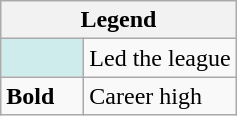<table class="wikitable mw-collapsible mw-collapsed">
<tr>
<th colspan="2">Legend</th>
</tr>
<tr>
<td style="background:#cfecec; width:3em;"></td>
<td>Led the league</td>
</tr>
<tr>
<td><strong>Bold</strong></td>
<td>Career high</td>
</tr>
</table>
